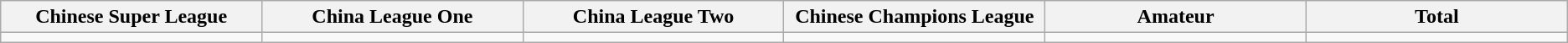<table class="wikitable">
<tr>
<th width="15%">Chinese Super League</th>
<th width="15%">China League One</th>
<th width="15%">China League Two</th>
<th width="15%">Chinese Champions League</th>
<th width="15%">Amateur</th>
<th width="15%">Total</th>
</tr>
<tr>
<td></td>
<td></td>
<td></td>
<td></td>
<td></td>
<td></td>
</tr>
</table>
